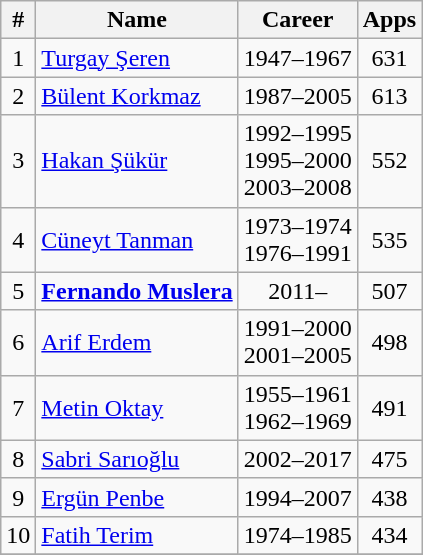<table class="wikitable sortable" style="text-align: center;">
<tr>
<th>#</th>
<th>Name</th>
<th>Career</th>
<th>Apps</th>
</tr>
<tr>
<td>1</td>
<td align="left"> <a href='#'>Turgay Şeren</a></td>
<td>1947–1967</td>
<td>631</td>
</tr>
<tr>
<td>2</td>
<td align="left"> <a href='#'>Bülent Korkmaz</a></td>
<td>1987–2005</td>
<td>613</td>
</tr>
<tr>
<td>3</td>
<td align="left"> <a href='#'>Hakan Şükür</a></td>
<td>1992–1995<br>1995–2000<br>2003–2008</td>
<td>552</td>
</tr>
<tr>
<td>4</td>
<td align="left"> <a href='#'>Cüneyt Tanman</a></td>
<td>1973–1974<br>1976–1991</td>
<td>535</td>
</tr>
<tr>
<td>5</td>
<td align="left"> <strong><a href='#'>Fernando Muslera</a></strong></td>
<td>2011–</td>
<td>507</td>
</tr>
<tr>
<td>6</td>
<td align="left"> <a href='#'>Arif Erdem</a></td>
<td>1991–2000<br>2001–2005</td>
<td>498</td>
</tr>
<tr>
<td>7</td>
<td align="left"> <a href='#'>Metin Oktay</a></td>
<td>1955–1961<br>1962–1969</td>
<td>491</td>
</tr>
<tr>
<td>8</td>
<td align="left"> <a href='#'>Sabri Sarıoğlu</a></td>
<td>2002–2017</td>
<td>475</td>
</tr>
<tr>
<td>9</td>
<td align="left"> <a href='#'>Ergün Penbe</a></td>
<td>1994–2007</td>
<td>438</td>
</tr>
<tr>
<td>10</td>
<td align="left"> <a href='#'>Fatih Terim</a></td>
<td>1974–1985</td>
<td>434</td>
</tr>
<tr>
</tr>
</table>
